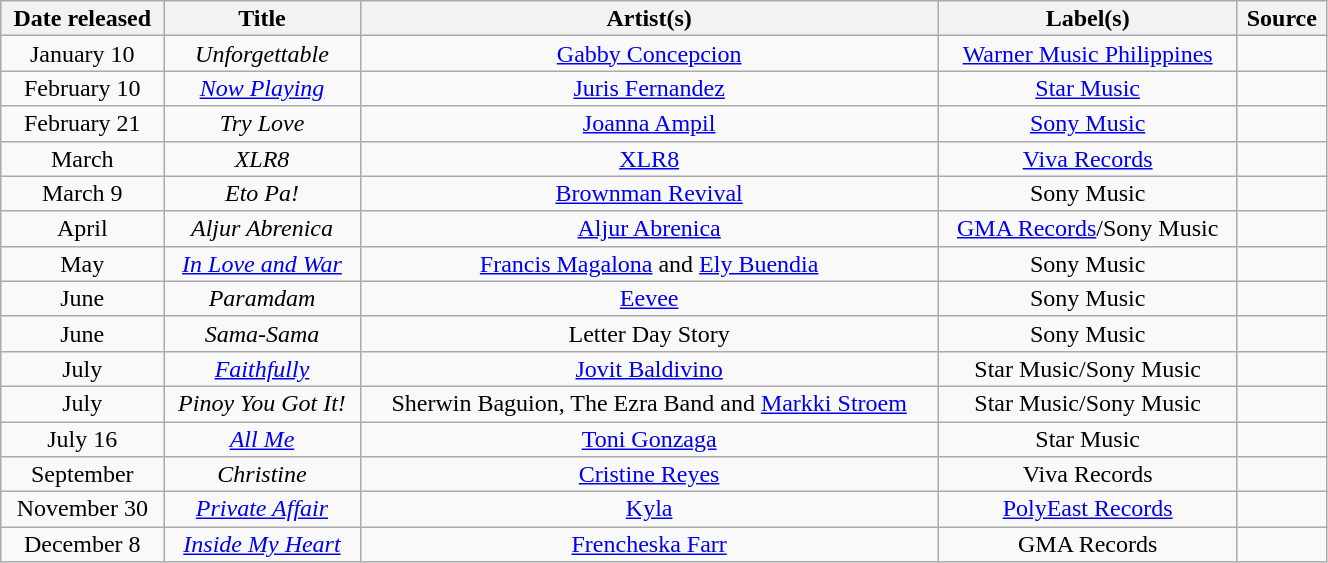<table class="wikitable" style="text-align:center; line-height:16px; width:70%;">
<tr>
<th>Date released</th>
<th>Title</th>
<th>Artist(s)</th>
<th>Label(s)</th>
<th>Source</th>
</tr>
<tr>
<td>January 10</td>
<td><em>Unforgettable</em></td>
<td><a href='#'>Gabby Concepcion</a></td>
<td><a href='#'>Warner Music Philippines</a></td>
<td></td>
</tr>
<tr>
<td>February 10</td>
<td><em><a href='#'>Now Playing</a></em></td>
<td><a href='#'>Juris Fernandez</a></td>
<td><a href='#'>Star Music</a></td>
<td></td>
</tr>
<tr>
<td>February 21</td>
<td><em>Try Love</em></td>
<td><a href='#'>Joanna Ampil</a></td>
<td><a href='#'>Sony Music</a></td>
<td></td>
</tr>
<tr>
<td>March</td>
<td><em>XLR8</em></td>
<td><a href='#'>XLR8</a></td>
<td><a href='#'>Viva Records</a></td>
<td></td>
</tr>
<tr>
<td>March 9</td>
<td><em>Eto Pa!</em></td>
<td><a href='#'>Brownman Revival</a></td>
<td>Sony Music</td>
<td></td>
</tr>
<tr>
<td>April</td>
<td><em>Aljur Abrenica</em></td>
<td><a href='#'>Aljur Abrenica</a></td>
<td><a href='#'>GMA Records</a>/Sony Music</td>
<td></td>
</tr>
<tr>
<td>May</td>
<td><em><a href='#'>In Love and War</a></em></td>
<td><a href='#'>Francis Magalona</a> and <a href='#'>Ely Buendia</a></td>
<td>Sony Music</td>
<td></td>
</tr>
<tr>
<td>June</td>
<td><em>Paramdam</em></td>
<td><a href='#'>Eevee</a></td>
<td>Sony Music</td>
<td></td>
</tr>
<tr>
<td>June</td>
<td><em>Sama-Sama</em></td>
<td>Letter Day Story</td>
<td>Sony Music</td>
<td></td>
</tr>
<tr>
<td>July</td>
<td><em><a href='#'>Faithfully</a></em></td>
<td><a href='#'>Jovit Baldivino</a></td>
<td>Star Music/Sony Music</td>
<td></td>
</tr>
<tr>
<td>July</td>
<td><em>Pinoy You Got It!</em></td>
<td>Sherwin Baguion, The Ezra Band and <a href='#'>Markki Stroem</a></td>
<td>Star Music/Sony Music</td>
<td></td>
</tr>
<tr>
<td>July 16</td>
<td><em><a href='#'>All Me</a></em></td>
<td><a href='#'>Toni Gonzaga</a></td>
<td>Star Music</td>
<td></td>
</tr>
<tr>
<td>September</td>
<td><em>Christine</em></td>
<td><a href='#'>Cristine Reyes</a></td>
<td Viva Records (Philippines)>Viva Records</td>
<td></td>
</tr>
<tr>
<td>November 30</td>
<td><em><a href='#'>Private Affair</a></em></td>
<td><a href='#'>Kyla</a></td>
<td><a href='#'>PolyEast Records</a></td>
<td></td>
</tr>
<tr>
<td>December 8</td>
<td><em><a href='#'>Inside My Heart</a></em></td>
<td><a href='#'>Frencheska Farr</a></td>
<td>GMA Records</td>
<td></td>
</tr>
</table>
